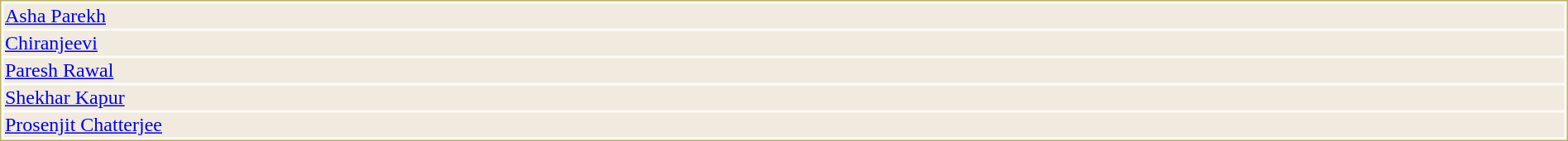<table style="width:100%;border: 1px solid #BEB168;background-color:#FDFCF6;">
<tr>
<td style="background-color:#F0EADF;"> <a href='#'>Asha Parekh</a></td>
</tr>
<tr>
<td style="background-color:#F0EADF;"> <a href='#'>Chiranjeevi</a></td>
</tr>
<tr>
<td style="background-color:#F0EADF;"> <a href='#'>Paresh Rawal</a></td>
</tr>
<tr>
<td style="background-color:#F0EADF;"> <a href='#'>Shekhar Kapur</a></td>
</tr>
<tr>
<td style="background-color:#F0EADF;"> <a href='#'>Prosenjit Chatterjee</a></td>
</tr>
</table>
